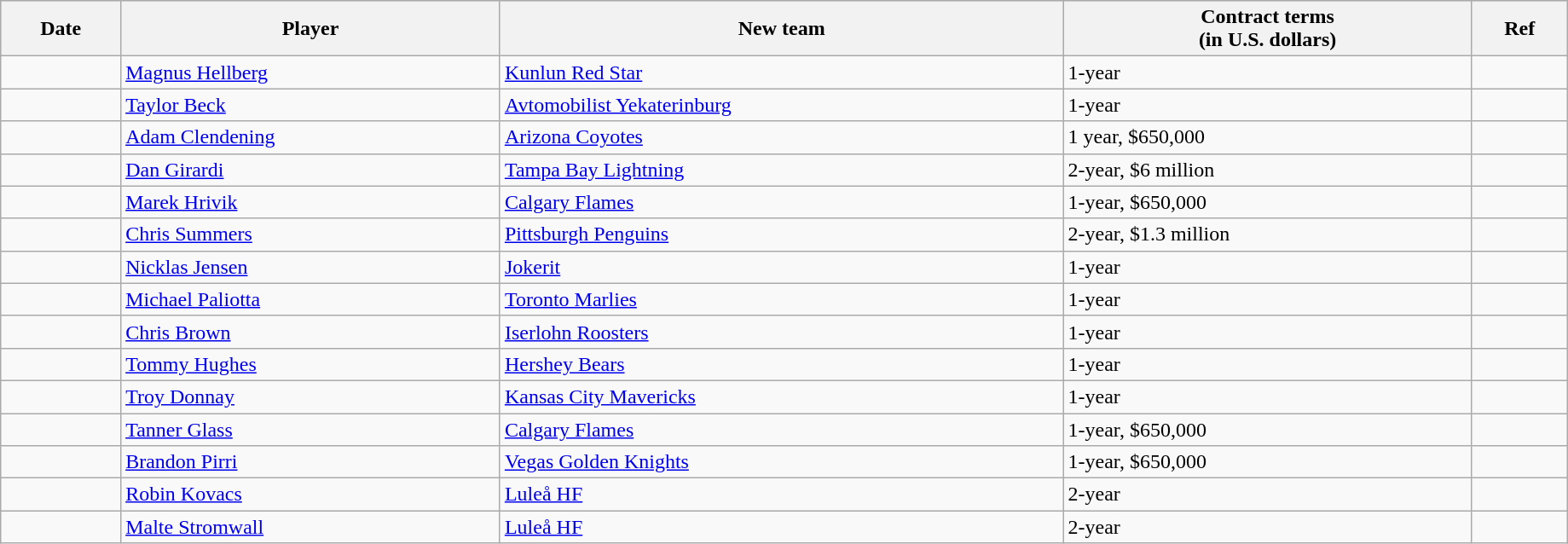<table class="wikitable" style="width:97%;">
<tr style="background:#ddd; text-align:center;">
<th>Date</th>
<th>Player</th>
<th>New team</th>
<th>Contract terms<br>(in U.S. dollars)</th>
<th>Ref</th>
</tr>
<tr>
<td></td>
<td><a href='#'>Magnus Hellberg</a></td>
<td><a href='#'>Kunlun Red Star</a></td>
<td>1-year</td>
<td></td>
</tr>
<tr>
<td></td>
<td><a href='#'>Taylor Beck</a></td>
<td><a href='#'>Avtomobilist Yekaterinburg</a></td>
<td>1-year</td>
<td></td>
</tr>
<tr>
<td></td>
<td><a href='#'>Adam Clendening</a></td>
<td><a href='#'>Arizona Coyotes</a></td>
<td>1 year, $650,000</td>
<td></td>
</tr>
<tr>
<td></td>
<td><a href='#'>Dan Girardi</a></td>
<td><a href='#'>Tampa Bay Lightning</a></td>
<td>2-year, $6 million</td>
<td></td>
</tr>
<tr>
<td></td>
<td><a href='#'>Marek Hrivik</a></td>
<td><a href='#'>Calgary Flames</a></td>
<td>1-year, $650,000</td>
<td></td>
</tr>
<tr>
<td></td>
<td><a href='#'>Chris Summers</a></td>
<td><a href='#'>Pittsburgh Penguins</a></td>
<td>2-year, $1.3 million</td>
<td></td>
</tr>
<tr>
<td></td>
<td><a href='#'>Nicklas Jensen</a></td>
<td><a href='#'>Jokerit</a></td>
<td>1-year</td>
<td></td>
</tr>
<tr>
<td></td>
<td><a href='#'>Michael Paliotta</a></td>
<td><a href='#'>Toronto Marlies</a></td>
<td>1-year</td>
<td></td>
</tr>
<tr>
<td></td>
<td><a href='#'>Chris Brown</a></td>
<td><a href='#'>Iserlohn Roosters</a></td>
<td>1-year</td>
<td></td>
</tr>
<tr>
<td></td>
<td><a href='#'>Tommy Hughes</a></td>
<td><a href='#'>Hershey Bears</a></td>
<td>1-year</td>
<td></td>
</tr>
<tr>
<td></td>
<td><a href='#'>Troy Donnay</a></td>
<td><a href='#'>Kansas City Mavericks</a></td>
<td>1-year</td>
<td></td>
</tr>
<tr>
<td></td>
<td><a href='#'>Tanner Glass</a></td>
<td><a href='#'>Calgary Flames</a></td>
<td>1-year, $650,000</td>
<td></td>
</tr>
<tr>
<td></td>
<td><a href='#'>Brandon Pirri</a></td>
<td><a href='#'>Vegas Golden Knights</a></td>
<td>1-year, $650,000</td>
<td></td>
</tr>
<tr>
<td></td>
<td><a href='#'>Robin Kovacs</a></td>
<td><a href='#'>Luleå HF</a></td>
<td>2-year</td>
<td></td>
</tr>
<tr>
<td></td>
<td><a href='#'>Malte Stromwall</a></td>
<td><a href='#'>Luleå HF</a></td>
<td>2-year</td>
<td></td>
</tr>
</table>
